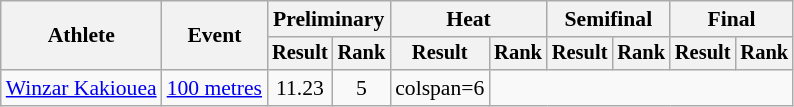<table class="wikitable" style="font-size:90%">
<tr>
<th rowspan="2">Athlete</th>
<th rowspan="2">Event</th>
<th colspan="2">Preliminary</th>
<th colspan="2">Heat</th>
<th colspan="2">Semifinal</th>
<th colspan="2">Final</th>
</tr>
<tr style="font-size:95%">
<th>Result</th>
<th>Rank</th>
<th>Result</th>
<th>Rank</th>
<th>Result</th>
<th>Rank</th>
<th>Result</th>
<th>Rank</th>
</tr>
<tr align=center>
<td align=left><a href='#'>Winzar Kakiouea</a></td>
<td align=left><a href='#'>100 metres</a></td>
<td>11.23 </td>
<td>5</td>
<td>colspan=6 </td>
</tr>
</table>
